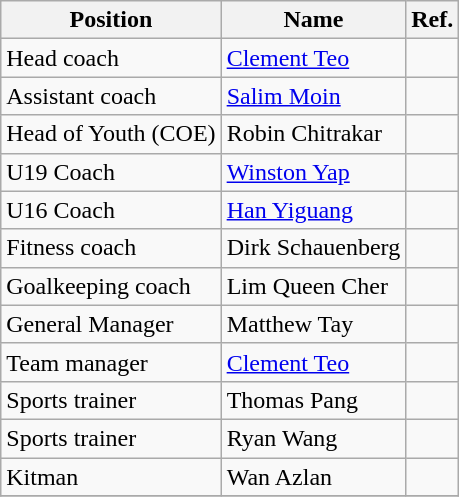<table class="wikitable">
<tr>
<th>Position</th>
<th>Name</th>
<th>Ref.</th>
</tr>
<tr>
<td>Head coach</td>
<td> <a href='#'>Clement Teo</a></td>
<td></td>
</tr>
<tr>
<td>Assistant coach</td>
<td> <a href='#'>Salim Moin</a></td>
<td></td>
</tr>
<tr>
<td>Head of Youth (COE)</td>
<td> Robin Chitrakar</td>
<td></td>
</tr>
<tr>
<td>U19 Coach</td>
<td> <a href='#'>Winston Yap</a></td>
<td></td>
</tr>
<tr>
<td>U16 Coach</td>
<td> <a href='#'>Han Yiguang</a></td>
<td></td>
</tr>
<tr>
<td>Fitness coach</td>
<td> Dirk Schauenberg</td>
<td></td>
</tr>
<tr>
<td>Goalkeeping coach</td>
<td> Lim Queen Cher</td>
<td></td>
</tr>
<tr>
<td>General Manager</td>
<td> Matthew Tay</td>
<td></td>
</tr>
<tr>
<td>Team manager</td>
<td> <a href='#'>Clement Teo</a></td>
<td></td>
</tr>
<tr>
<td>Sports trainer</td>
<td> Thomas Pang</td>
<td></td>
</tr>
<tr>
<td>Sports trainer</td>
<td> Ryan Wang</td>
<td></td>
</tr>
<tr>
<td>Kitman</td>
<td> Wan Azlan</td>
<td></td>
</tr>
<tr>
</tr>
</table>
